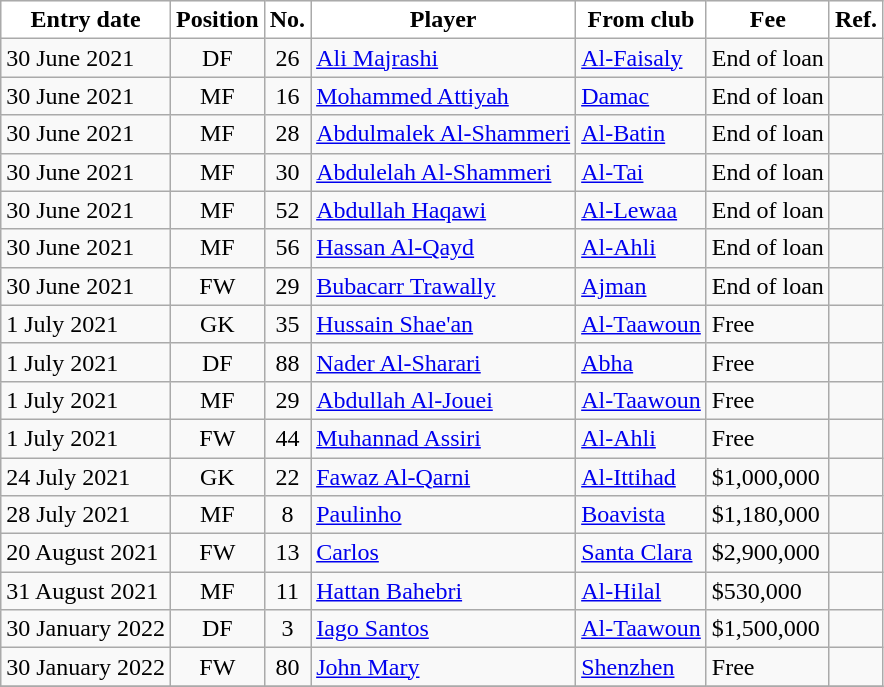<table class="wikitable sortable">
<tr>
<th style="background:white; color:black;"><strong>Entry date</strong></th>
<th style="background:white; color:black;"><strong>Position</strong></th>
<th style="background:white; color:black;"><strong>No.</strong></th>
<th style="background:white; color:black;"><strong>Player</strong></th>
<th style="background:white; color:black;"><strong>From club</strong></th>
<th style="background:white; color:black;"><strong>Fee</strong></th>
<th style="background:white; color:black;"><strong>Ref.</strong></th>
</tr>
<tr>
<td>30 June 2021</td>
<td style="text-align:center;">DF</td>
<td style="text-align:center;">26</td>
<td style="text-align:left;"> <a href='#'>Ali Majrashi</a></td>
<td style="text-align:left;"> <a href='#'>Al-Faisaly</a></td>
<td>End of loan</td>
<td></td>
</tr>
<tr>
<td>30 June 2021</td>
<td style="text-align:center;">MF</td>
<td style="text-align:center;">16</td>
<td style="text-align:left;"> <a href='#'>Mohammed Attiyah</a></td>
<td style="text-align:left;"> <a href='#'>Damac</a></td>
<td>End of loan</td>
<td></td>
</tr>
<tr>
<td>30 June 2021</td>
<td style="text-align:center;">MF</td>
<td style="text-align:center;">28</td>
<td style="text-align:left;"> <a href='#'>Abdulmalek Al-Shammeri</a></td>
<td style="text-align:left;"> <a href='#'>Al-Batin</a></td>
<td>End of loan</td>
<td></td>
</tr>
<tr>
<td>30 June 2021</td>
<td style="text-align:center;">MF</td>
<td style="text-align:center;">30</td>
<td style="text-align:left;"> <a href='#'>Abdulelah Al-Shammeri</a></td>
<td style="text-align:left;"> <a href='#'>Al-Tai</a></td>
<td>End of loan</td>
<td></td>
</tr>
<tr>
<td>30 June 2021</td>
<td style="text-align:center;">MF</td>
<td style="text-align:center;">52</td>
<td style="text-align:left;"> <a href='#'>Abdullah Haqawi</a></td>
<td style="text-align:left;"> <a href='#'>Al-Lewaa</a></td>
<td>End of loan</td>
<td></td>
</tr>
<tr>
<td>30 June 2021</td>
<td style="text-align:center;">MF</td>
<td style="text-align:center;">56</td>
<td style="text-align:left;"> <a href='#'>Hassan Al-Qayd</a></td>
<td style="text-align:left;"> <a href='#'>Al-Ahli</a></td>
<td>End of loan</td>
<td></td>
</tr>
<tr>
<td>30 June 2021</td>
<td style="text-align:center;">FW</td>
<td style="text-align:center;">29</td>
<td style="text-align:left;"> <a href='#'>Bubacarr Trawally</a></td>
<td style="text-align:left;"> <a href='#'>Ajman</a></td>
<td>End of loan</td>
<td></td>
</tr>
<tr>
<td>1 July 2021</td>
<td style="text-align:center;">GK</td>
<td style="text-align:center;">35</td>
<td style="text-align:left;"> <a href='#'>Hussain Shae'an</a></td>
<td style="text-align:left;"> <a href='#'>Al-Taawoun</a></td>
<td>Free</td>
<td></td>
</tr>
<tr>
<td>1 July 2021</td>
<td style="text-align:center;">DF</td>
<td style="text-align:center;">88</td>
<td style="text-align:left;"> <a href='#'>Nader Al-Sharari</a></td>
<td style="text-align:left;"> <a href='#'>Abha</a></td>
<td>Free</td>
<td></td>
</tr>
<tr>
<td>1 July 2021</td>
<td style="text-align:center;">MF</td>
<td style="text-align:center;">29</td>
<td style="text-align:left;"> <a href='#'>Abdullah Al-Jouei</a></td>
<td style="text-align:left;"> <a href='#'>Al-Taawoun</a></td>
<td>Free</td>
<td></td>
</tr>
<tr>
<td>1 July 2021</td>
<td style="text-align:center;">FW</td>
<td style="text-align:center;">44</td>
<td style="text-align:left;"> <a href='#'>Muhannad Assiri</a></td>
<td style="text-align:left;"> <a href='#'>Al-Ahli</a></td>
<td>Free</td>
<td></td>
</tr>
<tr>
<td>24 July 2021</td>
<td style="text-align:center;">GK</td>
<td style="text-align:center;">22</td>
<td style="text-align:left;"> <a href='#'>Fawaz Al-Qarni</a></td>
<td style="text-align:left;"> <a href='#'>Al-Ittihad</a></td>
<td>$1,000,000</td>
<td></td>
</tr>
<tr>
<td>28 July 2021</td>
<td style="text-align:center;">MF</td>
<td style="text-align:center;">8</td>
<td style="text-align:left;"> <a href='#'>Paulinho</a></td>
<td style="text-align:left;"> <a href='#'>Boavista</a></td>
<td>$1,180,000</td>
<td></td>
</tr>
<tr>
<td>20 August 2021</td>
<td style="text-align:center;">FW</td>
<td style="text-align:center;">13</td>
<td style="text-align:left;"> <a href='#'>Carlos</a></td>
<td style="text-align:left;"> <a href='#'>Santa Clara</a></td>
<td>$2,900,000</td>
<td></td>
</tr>
<tr>
<td>31 August 2021</td>
<td style="text-align:center;">MF</td>
<td style="text-align:center;">11</td>
<td style="text-align:left;"> <a href='#'>Hattan Bahebri</a></td>
<td style="text-align:left;"> <a href='#'>Al-Hilal</a></td>
<td>$530,000</td>
<td></td>
</tr>
<tr>
<td>30 January 2022</td>
<td style="text-align:center;">DF</td>
<td style="text-align:center;">3</td>
<td style="text-align:left;"> <a href='#'>Iago Santos</a></td>
<td style="text-align:left;"> <a href='#'>Al-Taawoun</a></td>
<td>$1,500,000</td>
<td></td>
</tr>
<tr>
<td>30 January 2022</td>
<td style="text-align:center;">FW</td>
<td style="text-align:center;">80</td>
<td style="text-align:left;"> <a href='#'>John Mary</a></td>
<td style="text-align:left;"> <a href='#'>Shenzhen</a></td>
<td>Free</td>
<td></td>
</tr>
<tr>
</tr>
</table>
